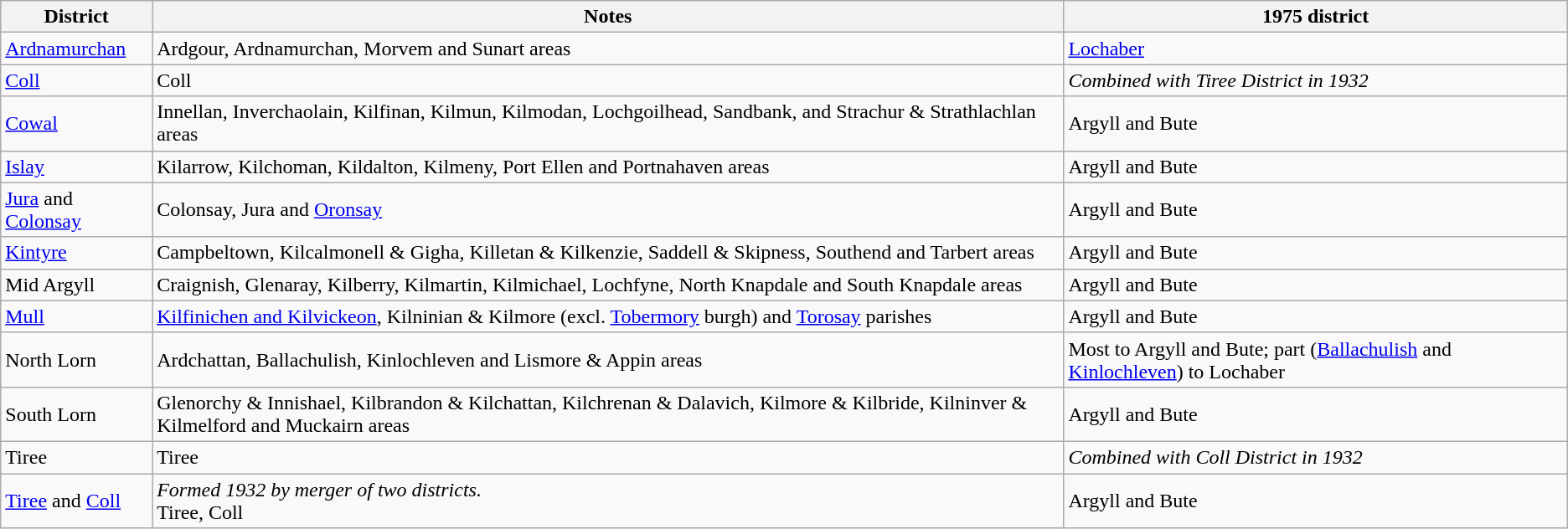<table class="wikitable">
<tr>
<th>District</th>
<th>Notes</th>
<th>1975 district</th>
</tr>
<tr>
<td><a href='#'>Ardnamurchan</a></td>
<td>Ardgour, Ardnamurchan, Morvem and Sunart areas</td>
<td><a href='#'>Lochaber</a></td>
</tr>
<tr>
<td><a href='#'>Coll</a></td>
<td>Coll</td>
<td><em>Combined with Tiree District in 1932</em></td>
</tr>
<tr>
<td><a href='#'>Cowal</a></td>
<td>Innellan, Inverchaolain, Kilfinan, Kilmun, Kilmodan, Lochgoilhead, Sandbank, and Strachur & Strathlachlan areas</td>
<td>Argyll and Bute</td>
</tr>
<tr>
<td><a href='#'>Islay</a></td>
<td>Kilarrow, Kilchoman, Kildalton, Kilmeny, Port Ellen and Portnahaven areas</td>
<td>Argyll and Bute</td>
</tr>
<tr>
<td><a href='#'>Jura</a> and <a href='#'>Colonsay</a></td>
<td>Colonsay, Jura and <a href='#'>Oronsay</a></td>
<td>Argyll and Bute</td>
</tr>
<tr>
<td><a href='#'>Kintyre</a></td>
<td>Campbeltown, Kilcalmonell & Gigha, Killetan & Kilkenzie, Saddell & Skipness, Southend and Tarbert areas</td>
<td>Argyll and Bute</td>
</tr>
<tr>
<td>Mid Argyll</td>
<td>Craignish, Glenaray, Kilberry, Kilmartin, Kilmichael, Lochfyne, North Knapdale and South Knapdale areas</td>
<td>Argyll and Bute</td>
</tr>
<tr>
<td><a href='#'>Mull</a></td>
<td><a href='#'>Kilfinichen and Kilvickeon</a>, Kilninian & Kilmore (excl. <a href='#'>Tobermory</a> burgh) and <a href='#'>Torosay</a> parishes</td>
<td>Argyll and Bute</td>
</tr>
<tr>
<td>North Lorn</td>
<td>Ardchattan, Ballachulish, Kinlochleven and Lismore & Appin areas</td>
<td>Most to Argyll and Bute; part (<a href='#'>Ballachulish</a> and <a href='#'>Kinlochleven</a>) to Lochaber</td>
</tr>
<tr>
<td>South Lorn</td>
<td>Glenorchy & Innishael, Kilbrandon & Kilchattan, Kilchrenan & Dalavich, Kilmore & Kilbride, Kilninver & Kilmelford and Muckairn areas</td>
<td>Argyll and Bute</td>
</tr>
<tr>
<td>Tiree</td>
<td>Tiree</td>
<td><em>Combined with Coll District in 1932</em></td>
</tr>
<tr>
<td><a href='#'>Tiree</a> and <a href='#'>Coll</a></td>
<td><em>Formed 1932 by merger of two districts.</em><br>Tiree, Coll</td>
<td>Argyll and Bute</td>
</tr>
</table>
